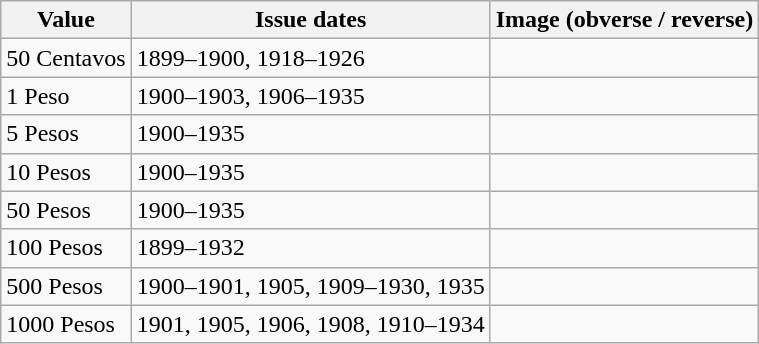<table class="wikitable">
<tr>
<th>Value</th>
<th>Issue dates</th>
<th>Image (obverse / reverse)</th>
</tr>
<tr>
<td>50 Centavos</td>
<td>1899–1900, 1918–1926</td>
<td></td>
</tr>
<tr>
<td>1 Peso</td>
<td>1900–1903, 1906–1935</td>
<td></td>
</tr>
<tr>
<td>5 Pesos</td>
<td>1900–1935</td>
<td></td>
</tr>
<tr>
<td>10 Pesos</td>
<td>1900–1935</td>
<td></td>
</tr>
<tr>
<td>50 Pesos</td>
<td>1900–1935</td>
<td></td>
</tr>
<tr>
<td>100 Pesos</td>
<td>1899–1932</td>
<td></td>
</tr>
<tr>
<td>500 Pesos</td>
<td>1900–1901, 1905, 1909–1930, 1935</td>
<td></td>
</tr>
<tr>
<td>1000 Pesos</td>
<td>1901, 1905, 1906, 1908, 1910–1934</td>
<td></td>
</tr>
</table>
